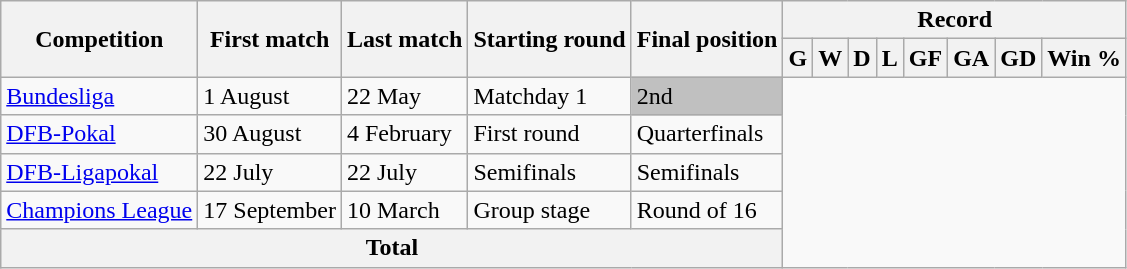<table class="wikitable" style="text-align: center">
<tr>
<th rowspan="2">Competition</th>
<th rowspan="2">First match</th>
<th rowspan="2">Last match</th>
<th rowspan="2">Starting round</th>
<th rowspan="2">Final position</th>
<th colspan="8">Record</th>
</tr>
<tr>
<th>G</th>
<th>W</th>
<th>D</th>
<th>L</th>
<th>GF</th>
<th>GA</th>
<th>GD</th>
<th>Win %</th>
</tr>
<tr>
<td align=left><a href='#'>Bundesliga</a></td>
<td align=left>1 August </td>
<td align=left>22 May</td>
<td align=left>Matchday 1</td>
<td align=left bgcolor=#C0C0C0>2nd<br></td>
</tr>
<tr>
<td align=left><a href='#'>DFB-Pokal</a></td>
<td align=left>30 August</td>
<td align=left>4 February</td>
<td align=left>First round</td>
<td align=left>Quarterfinals<br></td>
</tr>
<tr>
<td align=left><a href='#'>DFB-Ligapokal</a></td>
<td align=left>22 July</td>
<td align=left>22 July</td>
<td align=left>Semifinals</td>
<td align=left>Semifinals<br></td>
</tr>
<tr>
<td align=left><a href='#'>Champions League</a></td>
<td align=left>17 September</td>
<td align=left>10 March</td>
<td align=left>Group stage</td>
<td align=left>Round of 16<br></td>
</tr>
<tr>
<th colspan="5">Total<br></th>
</tr>
</table>
